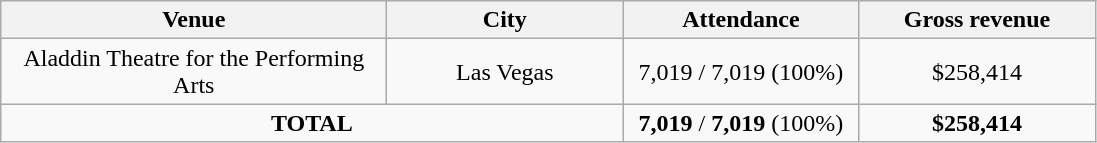<table class="wikitable" style="text-align:center">
<tr ">
<th style="width:250px;">Venue</th>
<th style="width:150px;">City</th>
<th style="width:150px;">Attendance</th>
<th style="width:150px;">Gross revenue</th>
</tr>
<tr>
<td>Aladdin Theatre for the Performing Arts</td>
<td>Las Vegas</td>
<td>7,019 / 7,019 (100%)</td>
<td>$258,414</td>
</tr>
<tr>
<td colspan="2"><strong>TOTAL</strong></td>
<td><strong>7,019</strong> / <strong>7,019</strong> (100%)</td>
<td><strong>$258,414</strong></td>
</tr>
</table>
